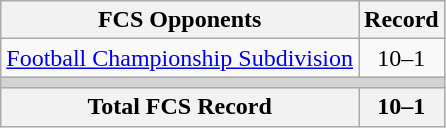<table class="wikitable">
<tr>
<th>FCS Opponents</th>
<th>Record</th>
</tr>
<tr>
<td><a href='#'>Football Championship Subdivision</a></td>
<td align=center>10–1</td>
</tr>
<tr>
<th colspan="2" style="background:lightgrey;"></th>
</tr>
<tr>
<th>Total FCS Record</th>
<th>10–1</th>
</tr>
</table>
